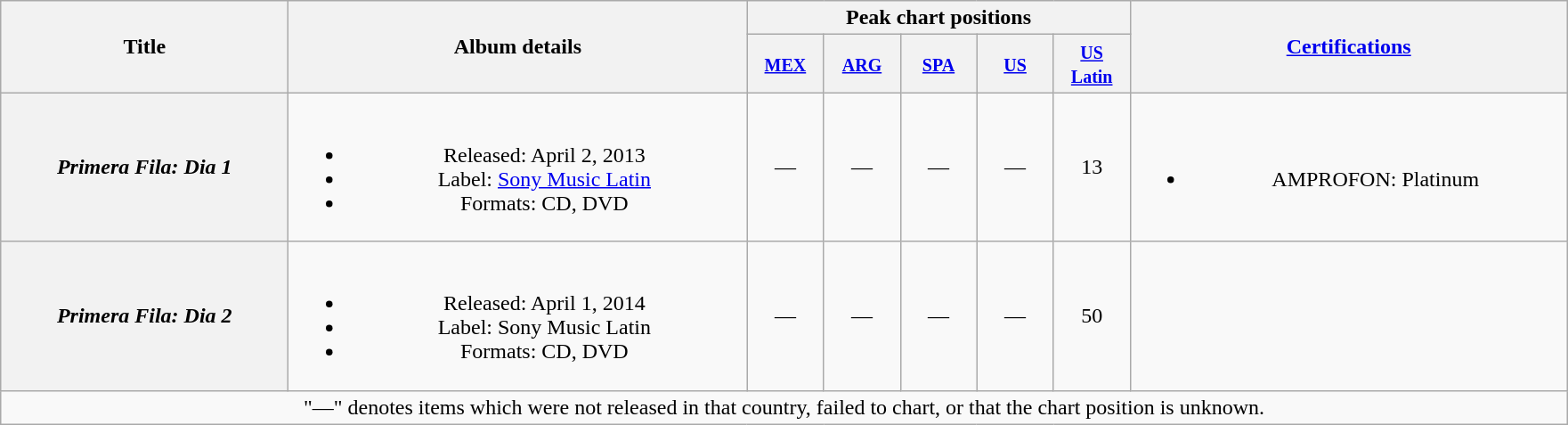<table class="wikitable plainrowheaders" style="text-align:center;">
<tr>
<th scope="col" rowspan="2" style="width:13em;">Title</th>
<th scope="col" rowspan="2" style="width:21em;">Album details</th>
<th scope="col" colspan="5"style="width:9em;">Peak chart positions</th>
<th scope="col" rowspan="2" style="width:20em;"><a href='#'>Certifications</a></th>
</tr>
<tr>
<th width="50"><small><a href='#'>MEX</a></small></th>
<th width="50"><small><a href='#'>ARG</a></small></th>
<th width="50"><small><a href='#'>SPA</a></small></th>
<th width="50"><small><a href='#'>US</a></small></th>
<th width="50"><small><a href='#'>US Latin</a></small></th>
</tr>
<tr>
<th scope="row"><em>Primera Fila: Dia 1</em></th>
<td><br><ul><li>Released: April 2, 2013</li><li>Label: <a href='#'>Sony Music Latin</a></li><li>Formats: CD, DVD</li></ul></td>
<td>—</td>
<td>—</td>
<td>—</td>
<td>—</td>
<td>13</td>
<td><br><ul><li>AMPROFON: Platinum</li></ul></td>
</tr>
<tr>
<th scope="row"><em>Primera Fila: Dia 2</em></th>
<td><br><ul><li>Released: April 1, 2014</li><li>Label: Sony Music Latin</li><li>Formats: CD, DVD</li></ul></td>
<td>—</td>
<td>—</td>
<td>—</td>
<td>—</td>
<td>50</td>
<td></td>
</tr>
<tr>
<td colspan="14" style="font—size:90%">"—" denotes items which were not released in that country, failed to chart, or that the chart position is unknown.</td>
</tr>
</table>
